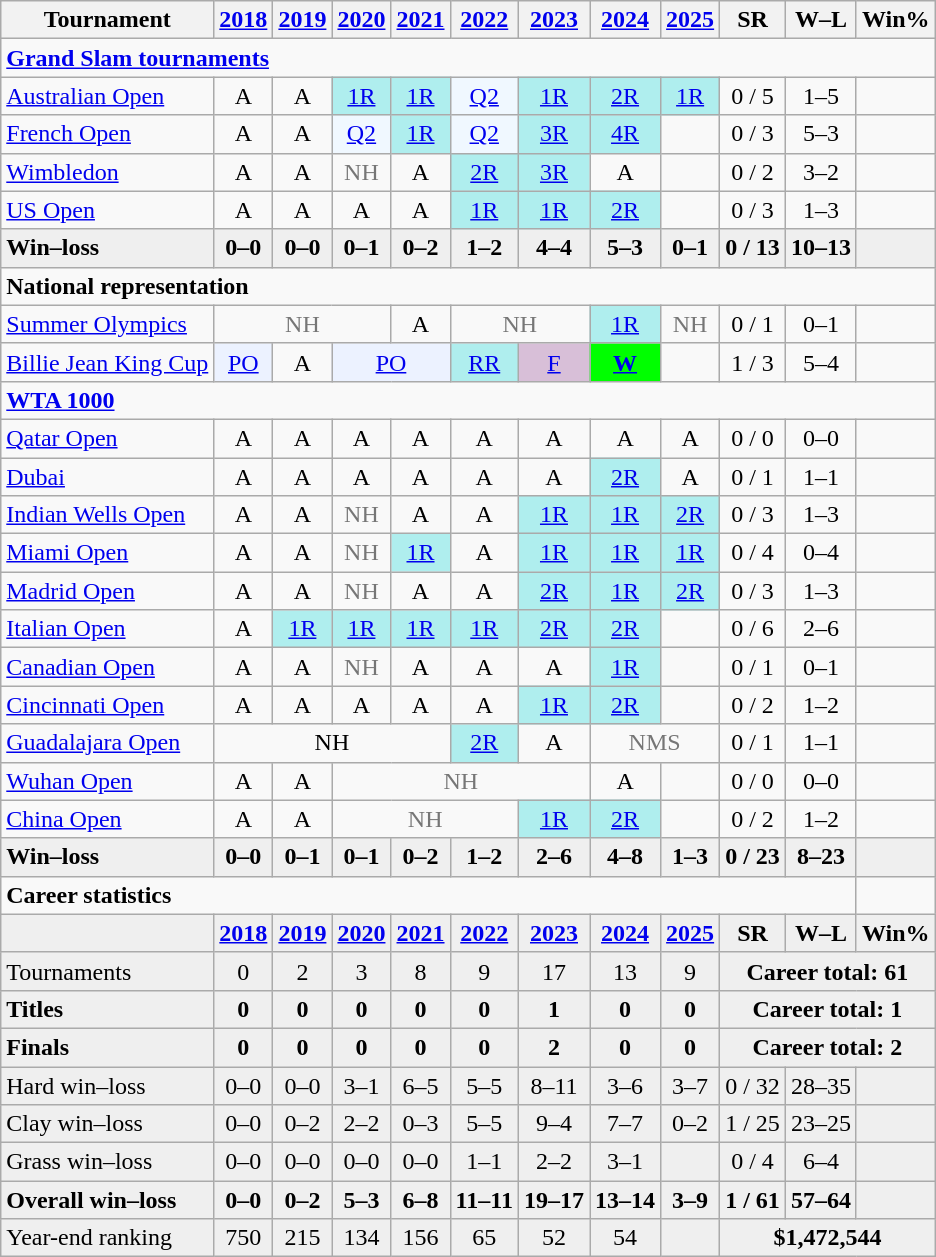<table class=wikitable style=text-align:center>
<tr>
<th>Tournament</th>
<th><a href='#'>2018</a></th>
<th><a href='#'>2019</a></th>
<th><a href='#'>2020</a></th>
<th><a href='#'>2021</a></th>
<th><a href='#'>2022</a></th>
<th><a href='#'>2023</a></th>
<th><a href='#'>2024</a></th>
<th><a href='#'>2025</a></th>
<th>SR</th>
<th>W–L</th>
<th>Win%</th>
</tr>
<tr>
<td colspan="12" style="text-align:left"><strong><a href='#'>Grand Slam tournaments</a></strong></td>
</tr>
<tr>
<td style=text-align:left><a href='#'>Australian Open</a></td>
<td>A</td>
<td>A</td>
<td style=background:#afeeee><a href='#'>1R</a></td>
<td style=background:#afeeee><a href='#'>1R</a></td>
<td style=background:#f0f8ff><a href='#'>Q2</a></td>
<td style=background:#afeeee><a href='#'>1R</a></td>
<td style=background:#afeeee><a href='#'>2R</a></td>
<td style=background:#afeeee><a href='#'>1R</a></td>
<td>0 / 5</td>
<td>1–5</td>
<td></td>
</tr>
<tr>
<td style=text-align:left><a href='#'>French Open</a></td>
<td>A</td>
<td>A</td>
<td style=background:#f0f8ff><a href='#'>Q2</a></td>
<td style=background:#afeeee><a href='#'>1R</a></td>
<td style=background:#f0f8ff><a href='#'>Q2</a></td>
<td style=background:#afeeee><a href='#'>3R</a></td>
<td style=background:#afeeee><a href='#'>4R</a></td>
<td></td>
<td>0 / 3</td>
<td>5–3</td>
<td></td>
</tr>
<tr>
<td style=text-align:left><a href='#'>Wimbledon</a></td>
<td>A</td>
<td>A</td>
<td style=color:#767676>NH</td>
<td>A</td>
<td style=background:#afeeee><a href='#'>2R</a></td>
<td style=background:#afeeee><a href='#'>3R</a></td>
<td>A</td>
<td></td>
<td>0 / 2</td>
<td>3–2</td>
<td></td>
</tr>
<tr>
<td style=text-align:left><a href='#'>US Open</a></td>
<td>A</td>
<td>A</td>
<td>A</td>
<td>A</td>
<td style=background:#afeeee><a href='#'>1R</a></td>
<td style=background:#afeeee><a href='#'>1R</a></td>
<td style=background:#afeeee><a href='#'>2R</a></td>
<td></td>
<td>0 / 3</td>
<td>1–3</td>
<td></td>
</tr>
<tr style=background:#efefef;font-weight:bold>
<td style=text-align:left>Win–loss</td>
<td>0–0</td>
<td>0–0</td>
<td>0–1</td>
<td>0–2</td>
<td>1–2</td>
<td>4–4</td>
<td>5–3</td>
<td>0–1</td>
<td>0 / 13</td>
<td>10–13</td>
<td></td>
</tr>
<tr>
<td colspan="12" style="text-align:left"><strong>National representation</strong></td>
</tr>
<tr>
<td align=left><a href='#'>Summer Olympics</a></td>
<td colspan=3 style=color:#767676>NH</td>
<td>A</td>
<td colspan=2 style=color:#767676>NH</td>
<td style=background:#afeeee><a href='#'>1R</a></td>
<td style=color:#767676>NH</td>
<td>0 / 1</td>
<td>0–1</td>
<td></td>
</tr>
<tr>
<td style=text-align:left><a href='#'>Billie Jean King Cup</a></td>
<td style=background:#ecf2ff><a href='#'>PO</a></td>
<td>A</td>
<td colspan=2 style=background:#ecf2ff><a href='#'>PO</a></td>
<td style=background:#afeeee><a href='#'>RR</a></td>
<td style=background:thistle><a href='#'>F</a></td>
<td style=background:lime><strong><a href='#'>W</a></strong></td>
<td></td>
<td>1 / 3</td>
<td>5–4</td>
<td></td>
</tr>
<tr>
<td colspan="12" style="text-align:left"><strong><a href='#'>WTA 1000</a></strong></td>
</tr>
<tr>
<td style=text-align:left><a href='#'>Qatar Open</a></td>
<td>A</td>
<td>A</td>
<td>A</td>
<td>A</td>
<td>A</td>
<td>A</td>
<td>A</td>
<td>A</td>
<td>0 / 0</td>
<td>0–0</td>
<td></td>
</tr>
<tr>
<td style=text-align:left><a href='#'>Dubai</a></td>
<td>A</td>
<td>A</td>
<td>A</td>
<td>A</td>
<td>A</td>
<td>A</td>
<td style=background:#afeeee><a href='#'>2R</a></td>
<td>A</td>
<td>0 / 1</td>
<td>1–1</td>
<td></td>
</tr>
<tr>
<td style=text-align:left><a href='#'>Indian Wells Open</a></td>
<td>A</td>
<td>A</td>
<td style=color:#767676>NH</td>
<td>A</td>
<td>A</td>
<td style=background:#afeeee><a href='#'>1R</a></td>
<td style=background:#afeeee><a href='#'>1R</a></td>
<td style=background:#afeeee><a href='#'>2R</a></td>
<td>0 / 3</td>
<td>1–3</td>
<td></td>
</tr>
<tr>
<td style=text-align:left><a href='#'>Miami Open</a></td>
<td>A</td>
<td>A</td>
<td style=color:#767676>NH</td>
<td style=background:#afeeee><a href='#'>1R</a></td>
<td>A</td>
<td style=background:#afeeee><a href='#'>1R</a></td>
<td style=background:#afeeee><a href='#'>1R</a></td>
<td style=background:#afeeee><a href='#'>1R</a></td>
<td>0 / 4</td>
<td>0–4</td>
<td></td>
</tr>
<tr>
<td style=text-align:left><a href='#'>Madrid Open</a></td>
<td>A</td>
<td>A</td>
<td style=color:#767676>NH</td>
<td>A</td>
<td>A</td>
<td style=background:#afeeee><a href='#'>2R</a></td>
<td style=background:#afeeee><a href='#'>1R</a></td>
<td style=background:#afeeee><a href='#'>2R</a></td>
<td>0 / 3</td>
<td>1–3</td>
<td></td>
</tr>
<tr>
<td style=text-align:left><a href='#'>Italian Open</a></td>
<td>A</td>
<td style=background:#afeeee><a href='#'>1R</a></td>
<td style=background:#afeeee><a href='#'>1R</a></td>
<td style=background:#afeeee><a href='#'>1R</a></td>
<td style=background:#afeeee><a href='#'>1R</a></td>
<td style=background:#afeeee><a href='#'>2R</a></td>
<td style=background:#afeeee><a href='#'>2R</a></td>
<td></td>
<td>0 / 6</td>
<td>2–6</td>
<td></td>
</tr>
<tr>
<td style=text-align:left><a href='#'>Canadian Open</a></td>
<td>A</td>
<td>A</td>
<td style=color:#767676>NH</td>
<td>A</td>
<td>A</td>
<td>A</td>
<td style=background:#afeeee><a href='#'>1R</a></td>
<td></td>
<td>0 / 1</td>
<td>0–1</td>
<td></td>
</tr>
<tr>
<td style=text-align:left><a href='#'>Cincinnati Open</a></td>
<td>A</td>
<td>A</td>
<td>A</td>
<td>A</td>
<td>A</td>
<td style=background:#afeeee><a href='#'>1R</a></td>
<td bgcolor=afeeee><a href='#'>2R</a></td>
<td></td>
<td>0 / 2</td>
<td>1–2</td>
<td></td>
</tr>
<tr>
<td style=text-align:left><a href='#'>Guadalajara Open</a></td>
<td colspan=4>NH</td>
<td style=background:#afeeee><a href='#'>2R</a></td>
<td>A</td>
<td colspan=2 style=color:#767676>NMS</td>
<td>0 / 1</td>
<td>1–1</td>
<td></td>
</tr>
<tr>
<td style=text-align:left><a href='#'>Wuhan Open</a></td>
<td>A</td>
<td>A</td>
<td colspan=4 style=color:#767676>NH</td>
<td>A</td>
<td></td>
<td>0 / 0</td>
<td>0–0</td>
<td></td>
</tr>
<tr>
<td style=text-align:left><a href='#'>China Open</a></td>
<td>A</td>
<td>A</td>
<td colspan=3 style=color:#767676>NH</td>
<td style=background:#afeeee><a href='#'>1R</a></td>
<td style=background:#afeeee><a href='#'>2R</a></td>
<td></td>
<td>0 / 2</td>
<td>1–2</td>
<td></td>
</tr>
<tr style=background:#efefef;font-weight:bold>
<td style=text-align:left>Win–loss</td>
<td>0–0</td>
<td>0–1</td>
<td>0–1</td>
<td>0–2</td>
<td>1–2</td>
<td>2–6</td>
<td>4–8</td>
<td>1–3</td>
<td>0 / 23</td>
<td>8–23</td>
<td></td>
</tr>
<tr>
<td colspan="11" style="text-align:left"><strong>Career statistics</strong></td>
</tr>
<tr style=background:#efefef;font-weight:bold>
<td></td>
<td><a href='#'>2018</a></td>
<td><a href='#'>2019</a></td>
<td><a href='#'>2020</a></td>
<td><a href='#'>2021</a></td>
<td><a href='#'>2022</a></td>
<td><a href='#'>2023</a></td>
<td><a href='#'>2024</a></td>
<td><a href='#'>2025</a></td>
<td>SR</td>
<td>W–L</td>
<td>Win%</td>
</tr>
<tr style=background:#efefef>
<td style=text-align:left>Tournaments</td>
<td>0</td>
<td>2</td>
<td>3</td>
<td>8</td>
<td>9</td>
<td>17</td>
<td>13</td>
<td>9</td>
<td colspan="3"><strong>Career total: 61</strong></td>
</tr>
<tr style=background:#efefef;font-weight:bold>
<td style=text-align:left>Titles</td>
<td>0</td>
<td>0</td>
<td>0</td>
<td>0</td>
<td>0</td>
<td>1</td>
<td>0</td>
<td>0</td>
<td colspan="3">Career total: 1</td>
</tr>
<tr style=background:#efefef;font-weight:bold>
<td style=text-align:left>Finals</td>
<td>0</td>
<td>0</td>
<td>0</td>
<td>0</td>
<td>0</td>
<td>2</td>
<td>0</td>
<td>0</td>
<td colspan="3">Career total: 2</td>
</tr>
<tr style=background:#efefef>
<td style=text-align:left>Hard win–loss</td>
<td>0–0</td>
<td>0–0</td>
<td>3–1</td>
<td>6–5</td>
<td>5–5</td>
<td>8–11</td>
<td>3–6</td>
<td>3–7</td>
<td>0 / 32</td>
<td>28–35</td>
<td></td>
</tr>
<tr style=background:#efefef>
<td style=text-align:left>Clay win–loss</td>
<td>0–0</td>
<td>0–2</td>
<td>2–2</td>
<td>0–3</td>
<td>5–5</td>
<td>9–4</td>
<td>7–7</td>
<td>0–2</td>
<td>1 / 25</td>
<td>23–25</td>
<td></td>
</tr>
<tr style=background:#efefef>
<td style=text-align:left>Grass win–loss</td>
<td>0–0</td>
<td>0–0</td>
<td>0–0</td>
<td>0–0</td>
<td>1–1</td>
<td>2–2</td>
<td>3–1</td>
<td></td>
<td>0 / 4</td>
<td>6–4</td>
<td></td>
</tr>
<tr style=background:#efefef;font-weight:bold>
<td style=text-align:left>Overall win–loss</td>
<td>0–0</td>
<td>0–2</td>
<td>5–3</td>
<td>6–8</td>
<td>11–11</td>
<td>19–17</td>
<td>13–14</td>
<td>3–9</td>
<td>1 / 61</td>
<td>57–64</td>
<td></td>
</tr>
<tr style=background:#efefef>
<td style=text-align:left>Year-end ranking</td>
<td>750</td>
<td>215</td>
<td>134</td>
<td>156</td>
<td>65</td>
<td>52</td>
<td>54</td>
<td></td>
<td colspan="3"><strong>$1,472,544</strong></td>
</tr>
</table>
